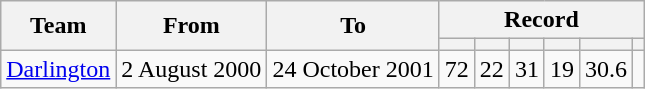<table class=wikitable style="text-align: center">
<tr>
<th rowspan=2>Team</th>
<th rowspan=2>From</th>
<th rowspan=2>To</th>
<th colspan=6>Record</th>
</tr>
<tr>
<th></th>
<th></th>
<th></th>
<th></th>
<th></th>
<th></th>
</tr>
<tr>
<td align=left><a href='#'>Darlington</a></td>
<td align=left>2 August 2000</td>
<td align=left>24 October 2001</td>
<td>72</td>
<td>22</td>
<td>31</td>
<td>19</td>
<td>30.6</td>
<td></td>
</tr>
</table>
